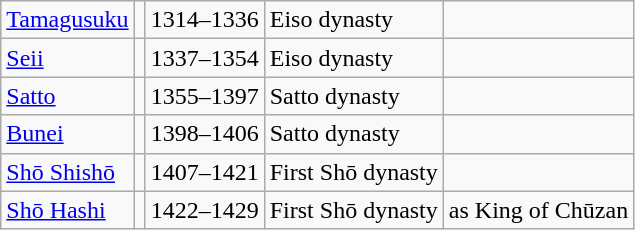<table class="wikitable">
<tr>
<td><a href='#'>Tamagusuku</a></td>
<td></td>
<td>1314–1336</td>
<td>Eiso dynasty</td>
<td></td>
</tr>
<tr>
<td><a href='#'>Seii</a></td>
<td></td>
<td>1337–1354</td>
<td>Eiso dynasty</td>
<td></td>
</tr>
<tr>
<td><a href='#'>Satto</a></td>
<td></td>
<td>1355–1397</td>
<td>Satto dynasty</td>
<td></td>
</tr>
<tr>
<td><a href='#'>Bunei</a></td>
<td></td>
<td>1398–1406</td>
<td>Satto dynasty</td>
<td></td>
</tr>
<tr>
<td><a href='#'>Shō Shishō</a></td>
<td></td>
<td>1407–1421</td>
<td>First Shō dynasty</td>
<td></td>
</tr>
<tr>
<td><a href='#'>Shō Hashi</a></td>
<td></td>
<td>1422–1429</td>
<td>First Shō dynasty</td>
<td>as King of Chūzan</td>
</tr>
</table>
